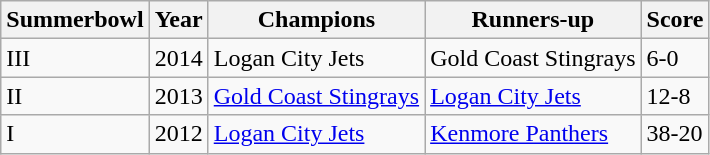<table class="wikitable sortable">
<tr valign="bottom">
<th>Summerbowl</th>
<th>Year</th>
<th>Champions</th>
<th>Runners-up</th>
<th>Score</th>
</tr>
<tr valign="bottom">
<td>III</td>
<td>2014</td>
<td>Logan City Jets</td>
<td>Gold Coast Stingrays</td>
<td>6-0</td>
</tr>
<tr valign="bottom">
<td Height="12.75">II</td>
<td>2013</td>
<td><a href='#'>Gold Coast Stingrays</a></td>
<td><a href='#'>Logan City Jets</a></td>
<td>12-8</td>
</tr>
<tr valign="bottom">
<td Height="12.75">I</td>
<td>2012</td>
<td><a href='#'>Logan City Jets</a></td>
<td><a href='#'>Kenmore Panthers</a></td>
<td>38-20</td>
</tr>
</table>
